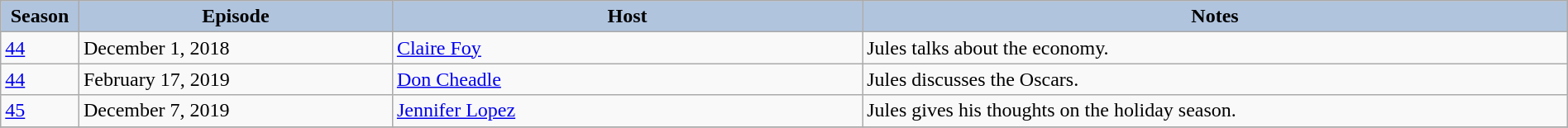<table class="wikitable" style="width:100%;">
<tr>
<th style="background:#B0C4DE;" width="5%">Season</th>
<th style="background:#B0C4DE;" width="20%">Episode</th>
<th style="background:#B0C4DE;" width="30%">Host</th>
<th style="background:#B0C4DE;" width="45%">Notes</th>
</tr>
<tr>
<td><a href='#'>44</a></td>
<td>December 1, 2018</td>
<td><a href='#'>Claire Foy</a></td>
<td>Jules talks about the economy.</td>
</tr>
<tr>
<td><a href='#'>44</a></td>
<td>February 17, 2019</td>
<td><a href='#'>Don Cheadle</a></td>
<td>Jules discusses the Oscars.</td>
</tr>
<tr>
<td><a href='#'>45</a></td>
<td>December 7, 2019</td>
<td><a href='#'>Jennifer Lopez</a></td>
<td>Jules gives his thoughts on the holiday season.</td>
</tr>
<tr>
</tr>
</table>
